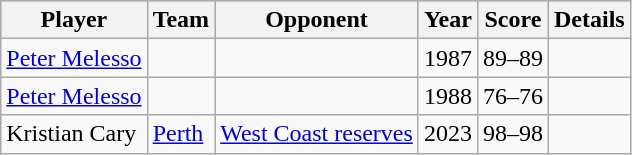<table class="wikitable" width%80>
<tr style="background:#87cefa;">
<th>Player</th>
<th>Team</th>
<th>Opponent</th>
<th>Year</th>
<th>Score</th>
<th>Details</th>
</tr>
<tr>
<td><a href='#'>Peter Melesso</a></td>
<td></td>
<td></td>
<td>1987</td>
<td>89–89</td>
<td></td>
</tr>
<tr>
<td><a href='#'>Peter Melesso</a></td>
<td></td>
<td></td>
<td>1988</td>
<td>76–76</td>
<td></td>
</tr>
<tr>
<td>Kristian Cary</td>
<td><a href='#'>Perth</a></td>
<td><a href='#'>West Coast reserves</a></td>
<td>2023</td>
<td>98–98</td>
<td></td>
</tr>
</table>
